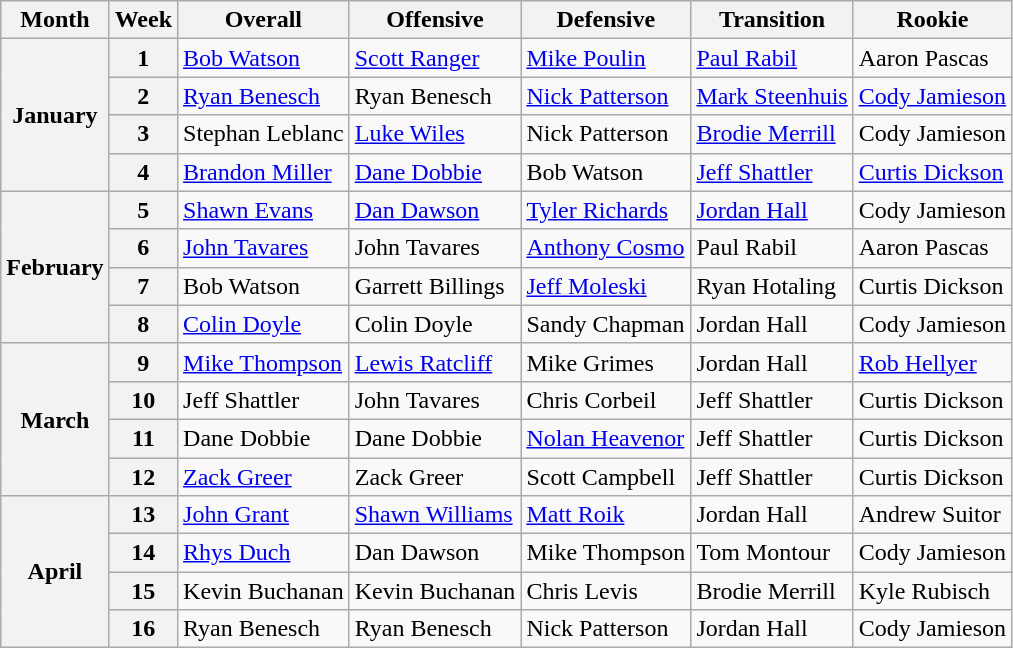<table class="wikitable">
<tr>
<th>Month</th>
<th>Week</th>
<th>Overall</th>
<th>Offensive</th>
<th>Defensive</th>
<th>Transition</th>
<th>Rookie</th>
</tr>
<tr>
<th rowspan="4">January</th>
<th>1</th>
<td><a href='#'>Bob Watson</a></td>
<td><a href='#'>Scott Ranger</a></td>
<td><a href='#'>Mike Poulin</a></td>
<td><a href='#'>Paul Rabil</a></td>
<td>Aaron Pascas</td>
</tr>
<tr>
<th>2</th>
<td><a href='#'>Ryan Benesch</a></td>
<td>Ryan Benesch</td>
<td><a href='#'>Nick Patterson</a></td>
<td><a href='#'>Mark Steenhuis</a></td>
<td><a href='#'>Cody Jamieson</a></td>
</tr>
<tr>
<th>3</th>
<td>Stephan Leblanc</td>
<td><a href='#'>Luke Wiles</a></td>
<td>Nick Patterson</td>
<td><a href='#'>Brodie Merrill</a></td>
<td>Cody Jamieson</td>
</tr>
<tr>
<th>4</th>
<td><a href='#'>Brandon Miller</a></td>
<td><a href='#'>Dane Dobbie</a></td>
<td>Bob Watson</td>
<td><a href='#'>Jeff Shattler</a></td>
<td><a href='#'>Curtis Dickson</a></td>
</tr>
<tr>
<th rowspan="4">February</th>
<th>5</th>
<td><a href='#'>Shawn Evans</a></td>
<td><a href='#'>Dan Dawson</a></td>
<td><a href='#'>Tyler Richards</a></td>
<td><a href='#'>Jordan Hall</a></td>
<td>Cody Jamieson</td>
</tr>
<tr>
<th>6</th>
<td><a href='#'>John Tavares</a></td>
<td>John Tavares</td>
<td><a href='#'>Anthony Cosmo</a></td>
<td>Paul Rabil</td>
<td>Aaron Pascas</td>
</tr>
<tr>
<th>7</th>
<td>Bob Watson</td>
<td>Garrett Billings</td>
<td><a href='#'>Jeff Moleski</a></td>
<td>Ryan Hotaling</td>
<td>Curtis Dickson</td>
</tr>
<tr>
<th>8</th>
<td><a href='#'>Colin Doyle</a></td>
<td>Colin Doyle</td>
<td>Sandy Chapman</td>
<td>Jordan Hall</td>
<td>Cody Jamieson</td>
</tr>
<tr>
<th rowspan="4">March</th>
<th>9</th>
<td><a href='#'>Mike Thompson</a></td>
<td><a href='#'>Lewis Ratcliff</a></td>
<td>Mike Grimes</td>
<td>Jordan Hall</td>
<td><a href='#'>Rob Hellyer</a></td>
</tr>
<tr>
<th>10</th>
<td>Jeff Shattler</td>
<td>John Tavares</td>
<td>Chris Corbeil</td>
<td>Jeff Shattler</td>
<td>Curtis Dickson</td>
</tr>
<tr>
<th>11</th>
<td>Dane Dobbie</td>
<td>Dane Dobbie</td>
<td><a href='#'>Nolan Heavenor</a></td>
<td>Jeff Shattler</td>
<td>Curtis Dickson</td>
</tr>
<tr>
<th>12</th>
<td><a href='#'>Zack Greer</a></td>
<td>Zack Greer</td>
<td>Scott Campbell</td>
<td>Jeff Shattler</td>
<td>Curtis Dickson</td>
</tr>
<tr>
<th rowspan="4">April</th>
<th>13</th>
<td><a href='#'>John Grant</a></td>
<td><a href='#'>Shawn Williams</a></td>
<td><a href='#'>Matt Roik</a></td>
<td>Jordan Hall</td>
<td>Andrew Suitor</td>
</tr>
<tr>
<th>14</th>
<td><a href='#'>Rhys Duch</a></td>
<td>Dan Dawson</td>
<td>Mike Thompson</td>
<td>Tom Montour</td>
<td>Cody Jamieson</td>
</tr>
<tr>
<th>15</th>
<td>Kevin Buchanan</td>
<td>Kevin Buchanan</td>
<td>Chris Levis</td>
<td>Brodie Merrill</td>
<td>Kyle Rubisch</td>
</tr>
<tr>
<th>16</th>
<td>Ryan Benesch</td>
<td>Ryan Benesch</td>
<td>Nick Patterson</td>
<td>Jordan Hall</td>
<td>Cody Jamieson</td>
</tr>
</table>
